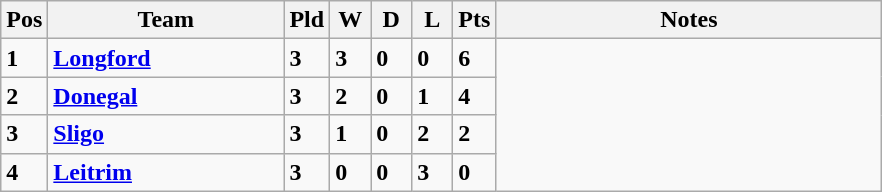<table class="wikitable" style="text-align: centre;">
<tr>
<th width=20>Pos</th>
<th width=150>Team</th>
<th width=20>Pld</th>
<th width=20>W</th>
<th width=20>D</th>
<th width=20>L</th>
<th width=20>Pts</th>
<th width=250>Notes</th>
</tr>
<tr>
<td><strong>1</strong></td>
<td align=left><strong> <a href='#'>Longford</a> </strong></td>
<td><strong>3</strong></td>
<td><strong>3</strong></td>
<td><strong>0</strong></td>
<td><strong>0</strong></td>
<td><strong>6</strong></td>
</tr>
<tr>
<td><strong>2</strong></td>
<td align=left><strong> <a href='#'>Donegal</a> </strong></td>
<td><strong>3</strong></td>
<td><strong>2</strong></td>
<td><strong>0</strong></td>
<td><strong>1</strong></td>
<td><strong>4</strong></td>
</tr>
<tr>
<td><strong>3</strong></td>
<td align=left><strong> <a href='#'>Sligo</a> </strong></td>
<td><strong>3</strong></td>
<td><strong>1</strong></td>
<td><strong>0</strong></td>
<td><strong>2</strong></td>
<td><strong>2</strong></td>
</tr>
<tr>
<td><strong>4</strong></td>
<td align=left><strong> <a href='#'>Leitrim</a> </strong></td>
<td><strong>3</strong></td>
<td><strong>0</strong></td>
<td><strong>0</strong></td>
<td><strong>3</strong></td>
<td><strong>0</strong></td>
</tr>
</table>
